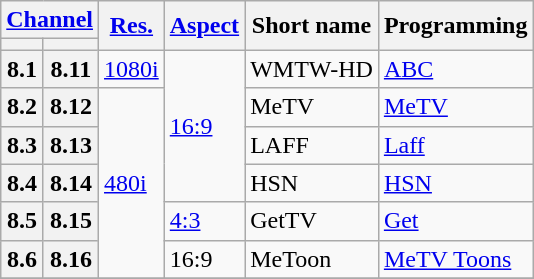<table class="wikitable">
<tr>
<th scope = "col" colspan="2"><a href='#'>Channel</a></th>
<th scope = "col" rowspan="2"><a href='#'>Res.</a></th>
<th scope = "col" rowspan="2"><a href='#'>Aspect</a></th>
<th scope = "col" rowspan="2">Short name</th>
<th scope = "col" rowspan="2">Programming</th>
</tr>
<tr>
<th scope = "col"></th>
<th></th>
</tr>
<tr>
<th scope = "row">8.1</th>
<th>8.11</th>
<td><a href='#'>1080i</a></td>
<td rowspan=4><a href='#'>16:9</a></td>
<td>WMTW-HD</td>
<td><a href='#'>ABC</a></td>
</tr>
<tr>
<th scope = "row">8.2</th>
<th>8.12</th>
<td rowspan=5><a href='#'>480i</a></td>
<td>MeTV</td>
<td><a href='#'>MeTV</a></td>
</tr>
<tr>
<th scope = "row">8.3</th>
<th>8.13</th>
<td>LAFF</td>
<td><a href='#'>Laff</a></td>
</tr>
<tr>
<th scope = "row">8.4</th>
<th>8.14</th>
<td>HSN</td>
<td><a href='#'>HSN</a></td>
</tr>
<tr>
<th scope = "row">8.5</th>
<th>8.15</th>
<td><a href='#'>4:3</a></td>
<td>GetTV</td>
<td><a href='#'>Get</a></td>
</tr>
<tr>
<th scope = "row">8.6</th>
<th>8.16</th>
<td>16:9</td>
<td>MeToon</td>
<td><a href='#'>MeTV Toons</a></td>
</tr>
<tr>
</tr>
</table>
